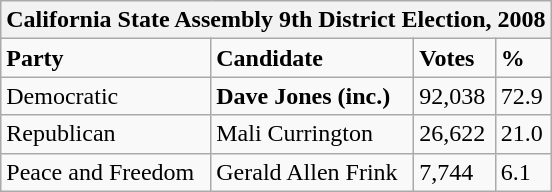<table class="wikitable">
<tr>
<th colspan="4">California State Assembly 9th District Election, 2008</th>
</tr>
<tr>
<td><strong>Party</strong></td>
<td><strong>Candidate</strong></td>
<td><strong>Votes</strong></td>
<td><strong>%</strong></td>
</tr>
<tr>
<td>Democratic</td>
<td><strong>Dave Jones (inc.)</strong></td>
<td>92,038</td>
<td>72.9</td>
</tr>
<tr>
<td>Republican</td>
<td>Mali Currington</td>
<td>26,622</td>
<td>21.0</td>
</tr>
<tr>
<td>Peace and Freedom</td>
<td>Gerald Allen Frink</td>
<td>7,744</td>
<td>6.1</td>
</tr>
</table>
